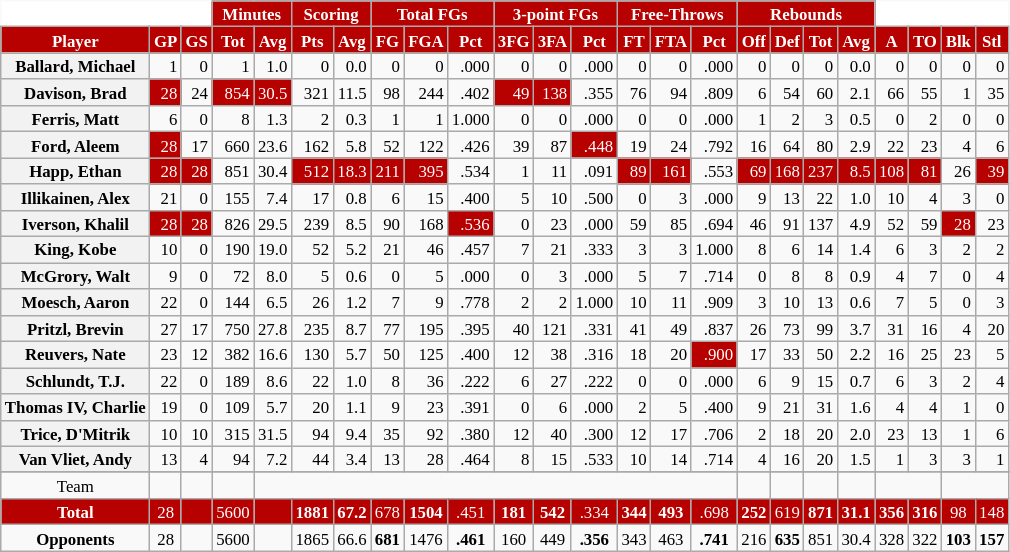<table class="wikitable sortable" border="1" style="font-size:70%;">
<tr>
<th colspan="3" style="border-top-style:hidden; border-left-style:hidden; background: white;"></th>
<th colspan="2" style="background:#b70101; color:#ffffff;">Minutes</th>
<th colspan="2" style="background:#b70101; color:#ffffff;">Scoring</th>
<th colspan="3" style="background:#b70101; color:#ffffff;">Total FGs</th>
<th colspan="3" style="background:#b70101; color:#ffffff;">3-point FGs</th>
<th colspan="3" style="background:#b70101; color:#ffffff;">Free-Throws</th>
<th colspan="4" style="background:#b70101; color:#ffffff;">Rebounds</th>
<th colspan="4" style="border-top-style:hidden; border-right-style:hidden; background: white;"></th>
</tr>
<tr>
<th scope="col" style="background:#b70101; color:#ffffff;">Player</th>
<th scope="col" style="background:#b70101; color:#ffffff;">GP</th>
<th scope="col" style="background:#b70101; color:#ffffff;">GS</th>
<th scope="col" style="background:#b70101; color:#ffffff;">Tot</th>
<th scope="col" style="background:#b70101; color:#ffffff;">Avg</th>
<th scope="col" style="background:#b70101; color:#ffffff;">Pts</th>
<th scope="col" style="background:#b70101; color:#ffffff;">Avg</th>
<th scope="col" style="background:#b70101; color:#ffffff;">FG</th>
<th scope="col" style="background:#b70101; color:#ffffff;">FGA</th>
<th scope="col" style="background:#b70101; color:#ffffff;">Pct</th>
<th scope="col" style="background:#b70101; color:#ffffff;">3FG</th>
<th scope="col" style="background:#b70101; color:#ffffff;">3FA</th>
<th scope="col" style="background:#b70101; color:#ffffff;">Pct</th>
<th scope="col" style="background:#b70101; color:#ffffff;">FT</th>
<th scope="col" style="background:#b70101; color:#ffffff;">FTA</th>
<th scope="col" style="background:#b70101; color:#ffffff;">Pct</th>
<th scope="col" style="background:#b70101; color:#ffffff;">Off</th>
<th scope="col" style="background:#b70101; color:#ffffff;">Def</th>
<th scope="col" style="background:#b70101; color:#ffffff;">Tot</th>
<th scope="col" style="background:#b70101; color:#ffffff;">Avg</th>
<th scope="col" style="background:#b70101; color:#ffffff;">A</th>
<th scope="col" style="background:#b70101; color:#ffffff;">TO</th>
<th scope="col" style="background:#b70101; color:#ffffff;">Blk</th>
<th scope="col" style="background:#b70101; color:#ffffff;">Stl</th>
</tr>
<tr>
<th style=white-space:nowrap>Ballard, Michael</th>
<td align="right">1</td>
<td align="right">0</td>
<td align="right">1</td>
<td align="right">1.0</td>
<td align="right">0</td>
<td align="right">0.0</td>
<td align="right">0</td>
<td align="right">0</td>
<td align="right">.000</td>
<td align="right">0</td>
<td align="right">0</td>
<td align="right">.000</td>
<td align="right">0</td>
<td align="right">0</td>
<td align="right">.000</td>
<td align="right">0</td>
<td align="right">0</td>
<td align="right">0</td>
<td align="right">0.0</td>
<td align="right">0</td>
<td align="right">0</td>
<td align="right">0</td>
<td align="right">0</td>
</tr>
<tr>
<th style=white-space:nowrap>Davison, Brad</th>
<td align="right" style="background:#b70101; color:#ffffff;">28</td>
<td align="right">24</td>
<td align="right" style="background:#b70101; color:#ffffff;">854</td>
<td align="right" style="background:#b70101; color:#ffffff;">30.5</td>
<td align="right">321</td>
<td align="right">11.5</td>
<td align="right">98</td>
<td align="right">244</td>
<td align="right">.402</td>
<td align="right" style="background:#b70101; color:#ffffff;">49</td>
<td align="right" style="background:#b70101; color:#ffffff;">138</td>
<td align="right">.355</td>
<td align="right">76</td>
<td align="right">94</td>
<td align="right">.809</td>
<td align="right">6</td>
<td align="right">54</td>
<td align="right">60</td>
<td align="right">2.1</td>
<td align="right">66</td>
<td align="right">55</td>
<td align="right">1</td>
<td align="right">35</td>
</tr>
<tr>
<th style=white-space:nowrap>Ferris, Matt</th>
<td align="right">6</td>
<td align="right">0</td>
<td align="right">8</td>
<td align="right">1.3</td>
<td align="right">2</td>
<td align="right">0.3</td>
<td align="right">1</td>
<td align="right">1</td>
<td align="right">1.000</td>
<td align="right">0</td>
<td align="right">0</td>
<td align="right">.000</td>
<td align="right">0</td>
<td align="right">0</td>
<td align="right">.000</td>
<td align="right">1</td>
<td align="right">2</td>
<td align="right">3</td>
<td align="right">0.5</td>
<td align="right">0</td>
<td align="right">2</td>
<td align="right">0</td>
<td align="right">0</td>
</tr>
<tr>
<th style=white-space:nowrap>Ford, Aleem</th>
<td align="right" style="background:#b70101; color:#ffffff;">28</td>
<td align="right">17</td>
<td align="right">660</td>
<td align="right">23.6</td>
<td align="right">162</td>
<td align="right">5.8</td>
<td align="right">52</td>
<td align="right">122</td>
<td align="right">.426</td>
<td align="right">39</td>
<td align="right">87</td>
<td align="right" style="background:#b70101; color:#ffffff;">.448</td>
<td align="right">19</td>
<td align="right">24</td>
<td align="right">.792</td>
<td align="right">16</td>
<td align="right">64</td>
<td align="right">80</td>
<td align="right">2.9</td>
<td align="right">22</td>
<td align="right">23</td>
<td align="right">4</td>
<td align="right">6</td>
</tr>
<tr>
<th style=white-space:nowrap>Happ, Ethan</th>
<td align="right" style="background:#b70101; color:#ffffff;">28</td>
<td align="right" style="background:#b70101; color:#ffffff;">28</td>
<td align="right">851</td>
<td align="right">30.4</td>
<td align="right" style="background:#b70101; color:#ffffff;">512</td>
<td align="right" style="background:#b70101; color:#ffffff;">18.3</td>
<td align="right" style="background:#b70101; color:#ffffff;">211</td>
<td align="right" style="background:#b70101; color:#ffffff;">395</td>
<td align="right">.534</td>
<td align="right">1</td>
<td align="right">11</td>
<td align="right">.091</td>
<td align="right" style="background:#b70101; color:#ffffff;">89</td>
<td align="right" style="background:#b70101; color:#ffffff;">161</td>
<td align="right">.553</td>
<td align="right" style="background:#b70101; color:#ffffff;">69</td>
<td align="right" style="background:#b70101; color:#ffffff;">168</td>
<td align="right" style="background:#b70101; color:#ffffff;">237</td>
<td align="right" style="background:#b70101; color:#ffffff;">8.5</td>
<td align="right" style="background:#b70101; color:#ffffff;">108</td>
<td align="right" style="background:#b70101; color:#ffffff;">81</td>
<td align="right">26</td>
<td align="right" style="background:#b70101; color:#ffffff;">39</td>
</tr>
<tr>
<th style=white-space:nowrap>Illikainen, Alex</th>
<td align="right">21</td>
<td align="right">0</td>
<td align="right">155</td>
<td align="right">7.4</td>
<td align="right">17</td>
<td align="right">0.8</td>
<td align="right">6</td>
<td align="right">15</td>
<td align="right">.400</td>
<td align="right">5</td>
<td align="right">10</td>
<td align="right">.500</td>
<td align="right">0</td>
<td align="right">3</td>
<td align="right">.000</td>
<td align="right">9</td>
<td align="right">13</td>
<td align="right">22</td>
<td align="right">1.0</td>
<td align="right">10</td>
<td align="right">4</td>
<td align="right">3</td>
<td align="right">0</td>
</tr>
<tr>
<th style=white-space:nowrap>Iverson, Khalil</th>
<td align="right" style="background:#b70101; color:#ffffff;">28</td>
<td align="right" style="background:#b70101; color:#ffffff;">28</td>
<td align="right">826</td>
<td align="right">29.5</td>
<td align="right">239</td>
<td align="right">8.5</td>
<td align="right">90</td>
<td align="right">168</td>
<td align="right" style="background:#b70101; color:#ffffff;">.536</td>
<td align="right">0</td>
<td align="right">23</td>
<td align="right">.000</td>
<td align="right">59</td>
<td align="right">85</td>
<td align="right">.694</td>
<td align="right">46</td>
<td align="right">91</td>
<td align="right">137</td>
<td align="right">4.9</td>
<td align="right">52</td>
<td align="right">59</td>
<td align="right" style="background:#b70101; color:#ffffff;">28</td>
<td align="right">23</td>
</tr>
<tr>
<th style=white-space:nowrap>King, Kobe</th>
<td align="right">10</td>
<td align="right">0</td>
<td align="right">190</td>
<td align="right">19.0</td>
<td align="right">52</td>
<td align="right">5.2</td>
<td align="right">21</td>
<td align="right">46</td>
<td align="right">.457</td>
<td align="right">7</td>
<td align="right">21</td>
<td align="right">.333</td>
<td align="right">3</td>
<td align="right">3</td>
<td align="right">1.000</td>
<td align="right">8</td>
<td align="right">6</td>
<td align="right">14</td>
<td align="right">1.4</td>
<td align="right">6</td>
<td align="right">3</td>
<td align="right">2</td>
<td align="right">2</td>
</tr>
<tr>
<th style=white-space:nowrap>McGrory, Walt</th>
<td align="right">9</td>
<td align="right">0</td>
<td align="right">72</td>
<td align="right">8.0</td>
<td align="right">5</td>
<td align="right">0.6</td>
<td align="right">0</td>
<td align="right">5</td>
<td align="right">.000</td>
<td align="right">0</td>
<td align="right">3</td>
<td align="right">.000</td>
<td align="right">5</td>
<td align="right">7</td>
<td align="right">.714</td>
<td align="right">0</td>
<td align="right">8</td>
<td align="right">8</td>
<td align="right">0.9</td>
<td align="right">4</td>
<td align="right">7</td>
<td align="right">0</td>
<td align="right">4</td>
</tr>
<tr>
<th style=white-space:nowrap>Moesch, Aaron</th>
<td align="right">22</td>
<td align="right">0</td>
<td align="right">144</td>
<td align="right">6.5</td>
<td align="right">26</td>
<td align="right">1.2</td>
<td align="right">7</td>
<td align="right">9</td>
<td align="right">.778</td>
<td align="right">2</td>
<td align="right">2</td>
<td align="right">1.000</td>
<td align="right">10</td>
<td align="right">11</td>
<td align="right">.909</td>
<td align="right">3</td>
<td align="right">10</td>
<td align="right">13</td>
<td align="right">0.6</td>
<td align="right">7</td>
<td align="right">5</td>
<td align="right">0</td>
<td align="right">3</td>
</tr>
<tr>
<th style=white-space:nowrap>Pritzl, Brevin</th>
<td align="right">27</td>
<td align="right">17</td>
<td align="right">750</td>
<td align="right">27.8</td>
<td align="right">235</td>
<td align="right">8.7</td>
<td align="right">77</td>
<td align="right">195</td>
<td align="right">.395</td>
<td align="right">40</td>
<td align="right">121</td>
<td align="right">.331</td>
<td align="right">41</td>
<td align="right">49</td>
<td align="right">.837</td>
<td align="right">26</td>
<td align="right">73</td>
<td align="right">99</td>
<td align="right">3.7</td>
<td align="right">31</td>
<td align="right">16</td>
<td align="right">4</td>
<td align="right">20</td>
</tr>
<tr>
<th style=white-space:nowrap>Reuvers, Nate</th>
<td align="right">23</td>
<td align="right">12</td>
<td align="right">382</td>
<td align="right">16.6</td>
<td align="right">130</td>
<td align="right">5.7</td>
<td align="right">50</td>
<td align="right">125</td>
<td align="right">.400</td>
<td align="right">12</td>
<td align="right">38</td>
<td align="right">.316</td>
<td align="right">18</td>
<td align="right">20</td>
<td align="right" style="background:#b70101; color:#ffffff;">.900</td>
<td align="right">17</td>
<td align="right">33</td>
<td align="right">50</td>
<td align="right">2.2</td>
<td align="right">16</td>
<td align="right">25</td>
<td align="right">23</td>
<td align="right">5</td>
</tr>
<tr>
<th style=white-space:nowrap>Schlundt, T.J.</th>
<td align="right">22</td>
<td align="right">0</td>
<td align="right">189</td>
<td align="right">8.6</td>
<td align="right">22</td>
<td align="right">1.0</td>
<td align="right">8</td>
<td align="right">36</td>
<td align="right">.222</td>
<td align="right">6</td>
<td align="right">27</td>
<td align="right">.222</td>
<td align="right">0</td>
<td align="right">0</td>
<td align="right">.000</td>
<td align="right">6</td>
<td align="right">9</td>
<td align="right">15</td>
<td align="right">0.7</td>
<td align="right">6</td>
<td align="right">3</td>
<td align="right">2</td>
<td align="right">4</td>
</tr>
<tr>
<th style=white-space:nowrap>Thomas IV, Charlie</th>
<td align="right">19</td>
<td align="right">0</td>
<td align="right">109</td>
<td align="right">5.7</td>
<td align="right">20</td>
<td align="right">1.1</td>
<td align="right">9</td>
<td align="right">23</td>
<td align="right">.391</td>
<td align="right">0</td>
<td align="right">6</td>
<td align="right">.000</td>
<td align="right">2</td>
<td align="right">5</td>
<td align="right">.400</td>
<td align="right">9</td>
<td align="right">21</td>
<td align="right">31</td>
<td align="right">1.6</td>
<td align="right">4</td>
<td align="right">4</td>
<td align="right">1</td>
<td align="right">0</td>
</tr>
<tr>
<th style=white-space:nowrap>Trice, D'Mitrik</th>
<td align="right">10</td>
<td align="right">10</td>
<td align="right">315</td>
<td align="right">31.5</td>
<td align="right">94</td>
<td align="right">9.4</td>
<td align="right">35</td>
<td align="right">92</td>
<td align="right">.380</td>
<td align="right">12</td>
<td align="right">40</td>
<td align="right">.300</td>
<td align="right">12</td>
<td align="right">17</td>
<td align="right">.706</td>
<td align="right">2</td>
<td align="right">18</td>
<td align="right">20</td>
<td align="right">2.0</td>
<td align="right">23</td>
<td align="right">13</td>
<td align="right">1</td>
<td align="right">6</td>
</tr>
<tr>
<th style=white-space:nowrap>Van Vliet, Andy</th>
<td align="right">13</td>
<td align="right">4</td>
<td align="right">94</td>
<td align="right">7.2</td>
<td align="right">44</td>
<td align="right">3.4</td>
<td align="right">13</td>
<td align="right">28</td>
<td align="right">.464</td>
<td align="right">8</td>
<td align="right">15</td>
<td align="right">.533</td>
<td align="right">10</td>
<td align="right">14</td>
<td align="right">.714</td>
<td align="right">4</td>
<td align="right">16</td>
<td align="right">20</td>
<td align="right">1.5</td>
<td align="right">1</td>
<td align="right">3</td>
<td align="right">3</td>
<td align="right">1</td>
</tr>
<tr>
</tr>
<tr class="sortbottom">
<td align="center">Team</td>
<td align="right"></td>
<td align="right"></td>
<td align="right"></td>
<td align="right" style="border-right-style:hidden"></td>
<td align="right" style="border-right-style:hidden"></td>
<td align="right" style="border-right-style:hidden"></td>
<td align="right" style="border-right-style:hidden"></td>
<td align="right" style="border-right-style:hidden"></td>
<td align="right" style="border-right-style:hidden"></td>
<td align="right" style="border-right-style:hidden"></td>
<td align="right" style="border-right-style:hidden"></td>
<td align="right" style="border-right-style:hidden"></td>
<td align="right" style="border-right-style:hidden"></td>
<td align="right" style="border-right-style:hidden"></td>
<td align="right"></td>
<td align="right"></td>
<td align="right"></td>
<td align="right"></td>
<td align="right"></td>
<td align="right"    style="border-right-style:hidden"></td>
<td align="right"></td>
<td align="right" style="border-right-style:hidden"></td>
<td align="right"></td>
</tr>
<tr class="sortbottom">
<td align="center" style="background:#b70101; color:#ffffff;"><strong>Total</strong></td>
<td align="center" style="background:#b70101; color:#ffffff;">28</td>
<td align="center" style="background:#b70101; color:#ffffff;"></td>
<td align="center" style="background:#b70101; color:#ffffff;">5600</td>
<td align="center" style="background:#b70101; color:#ffffff;"></td>
<td align="center" style="background:#b70101; color:#ffffff;"><strong>1881</strong></td>
<td align="center" style="background:#b70101; color:#ffffff;"><strong>67.2</strong></td>
<td align="center" style="background:#b70101; color:#ffffff;">678</td>
<td align="center" style="background:#b70101; color:#ffffff;"><strong>1504</strong></td>
<td align="center" style="background:#b70101; color:#ffffff;">.451</td>
<td align="center" style="background:#b70101; color:#ffffff;"><strong>181</strong></td>
<td align="center" style="background:#b70101; color:#ffffff;"><strong>542</strong></td>
<td align="center" style="background:#b70101; color:#ffffff;">.334</td>
<td align="center" style="background:#b70101; color:#ffffff;"><strong>344</strong></td>
<td align="center" style="background:#b70101; color:#ffffff;"><strong>493</strong></td>
<td align="center" style="background:#b70101; color:#ffffff;">.698</td>
<td align="center" style="background:#b70101; color:#ffffff;"><strong>252</strong></td>
<td align="center" style="background:#b70101; color:#ffffff;">619</td>
<td align="center" style="background:#b70101; color:#ffffff;"><strong>871</strong></td>
<td align="center" style="background:#b70101; color:#ffffff;"><strong>31.1</strong></td>
<td align="center" style="background:#b70101; color:#ffffff;"><strong>356</strong></td>
<td align="center" style="background:#b70101; color:#ffffff;"><strong>316</strong></td>
<td align="center" style="background:#b70101; color:#ffffff;">98</td>
<td align="center" style="background:#b70101; color:#ffffff;">148</td>
</tr>
<tr class="sortbottom">
<td align="center"><strong>Opponents</strong></td>
<td align="center">28</td>
<td align="center"></td>
<td align="center">5600</td>
<td align="center"></td>
<td align="center">1865</td>
<td align="center">66.6</td>
<td align="center"><strong>681</strong></td>
<td align="center">1476</td>
<td align="center"><strong>.461</strong></td>
<td align="center">160</td>
<td align="center">449</td>
<td align="center"><strong>.356</strong></td>
<td align="center">343</td>
<td align="center">463</td>
<td align="center"><strong>.741</strong></td>
<td align="center">216</td>
<td align="center"><strong>635</strong></td>
<td align="center">851</td>
<td align="center">30.4</td>
<td align="center">328</td>
<td align="center">322</td>
<td align="center"><strong>103</strong></td>
<td align="center"><strong>157</strong></td>
</tr>
</table>
